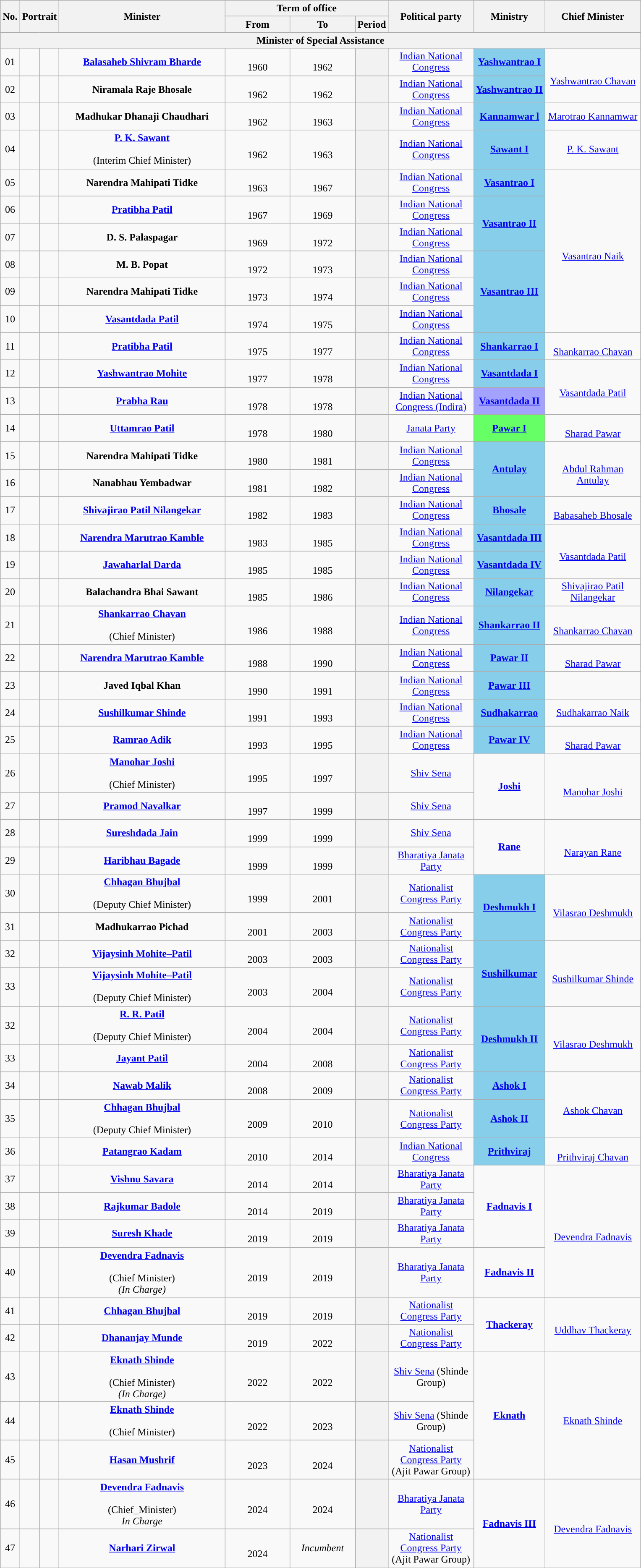<table class="wikitable" style="text-align:center">
<tr>
<th rowspan="2">No.</th>
<th rowspan="2" colspan="2">Portrait</th>
<th rowspan="2" style="width:16em">Minister<br></th>
<th colspan="3">Term of office</th>
<th rowspan="2" style="width:8em">Political party</th>
<th rowspan="2">Ministry</th>
<th rowspan="2" style="width:9em">Chief Minister</th>
</tr>
<tr>
<th style="width:6em">From</th>
<th style="width:6em">To</th>
<th>Period</th>
</tr>
<tr>
<th colspan="10">Minister of Special Assistance</th>
</tr>
<tr>
<td>01</td>
<td style="color:inherit;background:"></td>
<td></td>
<td><strong><a href='#'>Balasaheb Shivram Bharde</a></strong>  <br> </td>
<td><br>1960</td>
<td><br>1962</td>
<th></th>
<td><a href='#'>Indian National Congress</a></td>
<td bgcolor="#87CEEB"><a href='#'><strong>Yashwantrao I</strong></a></td>
<td rowspan="2"> <br><a href='#'>Yashwantrao Chavan</a></td>
</tr>
<tr>
<td>02</td>
<td style="color:inherit;background:"></td>
<td></td>
<td><strong>Niramala Raje Bhosale</strong> <br> </td>
<td><br>1962</td>
<td><br>1962</td>
<th></th>
<td><a href='#'>Indian National Congress</a></td>
<td bgcolor="#87CEEB"><a href='#'><strong>Yashwantrao II</strong></a></td>
</tr>
<tr>
<td>03</td>
<td style="color:inherit;background:"></td>
<td></td>
<td><strong>Madhukar Dhanaji Chaudhari</strong> <br> </td>
<td><br>1962</td>
<td><br>1963</td>
<th></th>
<td><a href='#'>Indian National Congress</a></td>
<td bgcolor="#87CEEB"><a href='#'><strong>Kannamwar l</strong></a></td>
<td><a href='#'>Marotrao Kannamwar</a></td>
</tr>
<tr>
<td>04</td>
<td style="color:inherit;background:"></td>
<td></td>
<td><strong><a href='#'>P. K. Sawant</a></strong> <br>  <br>(Interim Chief Minister)</td>
<td><br>1962</td>
<td><br>1963</td>
<th></th>
<td><a href='#'>Indian National Congress</a></td>
<td bgcolor="#87CEEB"><a href='#'><strong>Sawant I</strong></a></td>
<td><a href='#'>P. K. Sawant</a></td>
</tr>
<tr>
<td>05</td>
<td style="color:inherit;background:"></td>
<td></td>
<td><strong>Narendra Mahipati Tidke</strong> <br> </td>
<td><br>1963</td>
<td><br>1967</td>
<th></th>
<td><a href='#'>Indian National Congress</a></td>
<td bgcolor="#87CEEB"><a href='#'><strong>Vasantrao I</strong></a></td>
<td rowspan="6"><br><a href='#'>Vasantrao Naik</a></td>
</tr>
<tr>
<td>06</td>
<td style="color:inherit;background:"></td>
<td></td>
<td><strong><a href='#'>Pratibha Patil</a></strong> <br> </td>
<td><br>1967</td>
<td><br>1969</td>
<th></th>
<td><a href='#'>Indian National Congress</a></td>
<td rowspan="2" bgcolor="#87CEEB"><a href='#'><strong>Vasantrao II</strong></a></td>
</tr>
<tr>
<td>07</td>
<td style="color:inherit;background:"></td>
<td></td>
<td><strong>D. S. Palaspagar</strong> <br> </td>
<td><br>1969</td>
<td><br>1972</td>
<th></th>
<td><a href='#'>Indian National Congress</a></td>
</tr>
<tr>
<td>08</td>
<td style="color:inherit;background:"></td>
<td></td>
<td><strong>M. B. Popat</strong> <br> </td>
<td><br>1972</td>
<td><br>1973</td>
<th></th>
<td><a href='#'>Indian National Congress</a></td>
<td rowspan="3" bgcolor="#87CEEB"><a href='#'><strong>Vasantrao III</strong></a></td>
</tr>
<tr>
<td>09</td>
<td style="color:inherit;background:"></td>
<td></td>
<td><strong>Narendra Mahipati Tidke</strong> <br> </td>
<td><br>1973</td>
<td><br>1974</td>
<th></th>
<td><a href='#'>Indian National Congress</a></td>
</tr>
<tr>
<td>10</td>
<td style="color:inherit;background:"></td>
<td></td>
<td><strong><a href='#'>Vasantdada Patil</a></strong> <br> </td>
<td><br>1974</td>
<td><br>1975</td>
<th></th>
<td><a href='#'>Indian National Congress</a></td>
</tr>
<tr>
<td>11</td>
<td style="color:inherit;background:"></td>
<td></td>
<td><strong><a href='#'>Pratibha Patil</a></strong>  <br> </td>
<td><br>1975</td>
<td><br>1977</td>
<th></th>
<td><a href='#'>Indian National Congress</a></td>
<td rowspan="1" bgcolor="#87CEEB"><a href='#'><strong>Shankarrao I</strong></a></td>
<td rowspan="1"><br><a href='#'>Shankarrao Chavan</a></td>
</tr>
<tr>
<td>12</td>
<td style="color:inherit;background:"></td>
<td></td>
<td><strong><a href='#'>Yashwantrao Mohite</a></strong> <br> </td>
<td><br>1977</td>
<td><br>1978</td>
<th></th>
<td><a href='#'>Indian National Congress</a></td>
<td rowspan="1" bgcolor="#88CEEB"><a href='#'><strong>Vasantdada I</strong></a></td>
<td rowspan="2"><br><a href='#'>Vasantdada Patil</a></td>
</tr>
<tr>
<td>13</td>
<td style="color:inherit;background:"></td>
<td></td>
<td><strong><a href='#'>Prabha Rau</a></strong> <br> </td>
<td><br>1978</td>
<td><br>1978</td>
<th></th>
<td><a href='#'>Indian National Congress (Indira)</a></td>
<td bgcolor="#A3A3FF"><a href='#'><strong>Vasantdada II</strong></a></td>
</tr>
<tr>
<td>14</td>
<td style="color:inherit;background:"></td>
<td></td>
<td><strong><a href='#'>Uttamrao Patil</a></strong> <br> </td>
<td><br>1978</td>
<td><br>1980</td>
<th></th>
<td><a href='#'>Janata Party</a></td>
<td rowspan="1" bgcolor="#66FF66"><a href='#'><strong>Pawar I</strong></a></td>
<td rowspan="1"><br><a href='#'>Sharad Pawar</a></td>
</tr>
<tr>
<td>15</td>
<td style="color:inherit;background:"></td>
<td></td>
<td><strong>Narendra Mahipati Tidke</strong> <br> </td>
<td><br>1980</td>
<td><br>1981</td>
<th></th>
<td><a href='#'>Indian National Congress</a></td>
<td rowspan="2" bgcolor="#87CEEB"><a href='#'><strong>Antulay</strong></a></td>
<td rowspan="2"> <br><a href='#'>Abdul Rahman Antulay</a></td>
</tr>
<tr>
<td>16</td>
<td style="color:inherit;background:"></td>
<td></td>
<td><strong>Nanabhau Yembadwar</strong> <br> </td>
<td><br>1981</td>
<td><br>1982</td>
<th></th>
<td><a href='#'>Indian National Congress</a></td>
</tr>
<tr>
<td>17</td>
<td style="color:inherit;background:"></td>
<td></td>
<td><strong><a href='#'>Shivajirao Patil Nilangekar</a></strong> <br> </td>
<td><br>1982</td>
<td><br>1983</td>
<th></th>
<td><a href='#'>Indian National Congress</a></td>
<td rowspan="1" bgcolor="#87CEEB"><a href='#'><strong>Bhosale</strong></a></td>
<td rowspan="1"> <br><a href='#'>Babasaheb Bhosale</a></td>
</tr>
<tr>
<td>18</td>
<td style="color:inherit;background:"></td>
<td></td>
<td><strong><a href='#'>Narendra Marutrao Kamble</a></strong>   <br> </td>
<td><br>1983</td>
<td><br>1985</td>
<th></th>
<td><a href='#'>Indian National Congress</a></td>
<td bgcolor="#87CEEB"><a href='#'><strong>Vasantdada III</strong></a></td>
<td rowspan="2"><br><a href='#'>Vasantdada Patil</a></td>
</tr>
<tr>
<td>19</td>
<td style="color:inherit;background:"></td>
<td></td>
<td><strong><a href='#'>Jawaharlal Darda</a></strong> <br> </td>
<td><br>1985</td>
<td><br>1985</td>
<th></th>
<td><a href='#'>Indian National Congress</a></td>
<td bgcolor="#87CEEB"><a href='#'><strong>Vasantdada IV</strong></a></td>
</tr>
<tr>
<td>20</td>
<td style="color:inherit;background:"></td>
<td></td>
<td><strong>Balachandra Bhai Sawant</strong>  <br> </td>
<td><br>1985</td>
<td><br>1986</td>
<th></th>
<td><a href='#'>Indian National Congress</a></td>
<td bgcolor="#87CEEB"><a href='#'><strong>Nilangekar</strong></a></td>
<td><a href='#'>Shivajirao Patil Nilangekar</a></td>
</tr>
<tr>
<td>21</td>
<td style="color:inherit;background:"></td>
<td></td>
<td><strong><a href='#'>Shankarrao Chavan</a></strong> <br> <br> (Chief Minister)</td>
<td><br>1986</td>
<td><br>1988</td>
<th></th>
<td><a href='#'>Indian National Congress</a></td>
<td rowspan="1"bgcolor="#87CEEB"><a href='#'><strong>Shankarrao II</strong></a></td>
<td rowspan="1"> <br><a href='#'>Shankarrao Chavan</a></td>
</tr>
<tr>
<td>22</td>
<td style="color:inherit;background:"></td>
<td></td>
<td><strong><a href='#'>Narendra Marutrao Kamble</a></strong>   <br> </td>
<td><br>1988</td>
<td><br>1990</td>
<th></th>
<td><a href='#'>Indian National Congress</a></td>
<td rowspan="1" bgcolor="#87CEEB"><a href='#'><strong>Pawar II</strong></a></td>
<td rowspan="1"> <br><a href='#'>Sharad Pawar</a></td>
</tr>
<tr>
<td>23</td>
<td style="color:inherit;background:"></td>
<td></td>
<td><strong>Javed Iqbal Khan</strong> <br> </td>
<td><br>1990</td>
<td><br>1991</td>
<th></th>
<td><a href='#'>Indian National Congress</a></td>
<td rowspan="1" bgcolor="#87CEEB"><a href='#'><strong>Pawar III</strong></a></td>
</tr>
<tr>
<td>24</td>
<td style="color:inherit;background:"></td>
<td></td>
<td><strong><a href='#'>Sushilkumar Shinde</a></strong> <br> </td>
<td><br>1991</td>
<td><br>1993</td>
<th></th>
<td><a href='#'>Indian National Congress</a></td>
<td rowspan="1" bgcolor="#87CEEB"><a href='#'><strong>Sudhakarrao</strong></a></td>
<td rowspan="1"><a href='#'>Sudhakarrao Naik</a></td>
</tr>
<tr>
<td>25</td>
<td style="color:inherit;background:"></td>
<td></td>
<td><strong><a href='#'>Ramrao Adik</a></strong> <br> </td>
<td><br>1993</td>
<td><br>1995</td>
<th></th>
<td><a href='#'>Indian National Congress</a></td>
<td bgcolor="#87CEEB"><a href='#'><strong>Pawar IV</strong></a></td>
<td> <br><a href='#'>Sharad Pawar</a></td>
</tr>
<tr>
<td>26</td>
<td style="color:inherit;background:"></td>
<td></td>
<td><strong><a href='#'>Manohar Joshi</a></strong> <br> <br> (Chief Minister)</td>
<td><br>1995</td>
<td><br>1997</td>
<th></th>
<td><a href='#'>Shiv Sena</a></td>
<td rowspan="2"><a href='#'><strong>Joshi</strong></a></td>
<td rowspan="2"> <br><a href='#'>Manohar Joshi</a></td>
</tr>
<tr>
<td>27</td>
<td style="color:inherit;background:"></td>
<td></td>
<td><strong><a href='#'>Pramod Navalkar</a></strong> <br> </td>
<td><br>1997</td>
<td><br>1999</td>
<th></th>
<td><a href='#'>Shiv Sena</a></td>
</tr>
<tr>
<td>28</td>
<td style="color:inherit;background:"></td>
<td></td>
<td><strong><a href='#'>Sureshdada Jain</a></strong> <br> </td>
<td><br>1999</td>
<td><br>1999</td>
<th></th>
<td><a href='#'>Shiv Sena</a></td>
<td rowspan="2"><a href='#'><strong>Rane</strong></a></td>
<td rowspan="2"> <br><a href='#'>Narayan Rane</a></td>
</tr>
<tr>
<td>29</td>
<td style="color:inherit;background:"></td>
<td></td>
<td><strong><a href='#'>Haribhau Bagade</a></strong> <br> </td>
<td><br>1999</td>
<td><br>1999</td>
<th></th>
<td><a href='#'>Bharatiya Janata Party</a></td>
</tr>
<tr>
<td>30</td>
<td style="color:inherit;background:"></td>
<td></td>
<td><strong><a href='#'>Chhagan Bhujbal</a></strong> <br> <br>(Deputy Chief Minister)</td>
<td><br>1999</td>
<td><br>2001</td>
<th></th>
<td><a href='#'>Nationalist Congress Party</a></td>
<td rowspan="2" bgcolor="#87CEEB"><a href='#'><strong>Deshmukh I</strong></a></td>
<td rowspan="2"> <br><a href='#'>Vilasrao Deshmukh</a></td>
</tr>
<tr>
<td>31</td>
<td style="color:inherit;background:"></td>
<td></td>
<td><strong>Madhukarrao Pichad</strong> <br> </td>
<td><br>2001</td>
<td><br>2003</td>
<th></th>
<td><a href='#'>Nationalist Congress Party</a></td>
</tr>
<tr>
<td>32</td>
<td style="color:inherit;background:"></td>
<td></td>
<td><strong><a href='#'>Vijaysinh Mohite–Patil</a></strong> <br> </td>
<td><br>2003</td>
<td><br>2003</td>
<th></th>
<td><a href='#'>Nationalist Congress Party</a></td>
<td rowspan="2" bgcolor="#87CEEB"><a href='#'><strong>Sushilkumar</strong></a></td>
<td rowspan="2"> <br><a href='#'>Sushilkumar Shinde</a></td>
</tr>
<tr>
<td>33</td>
<td style="color:inherit;background:"></td>
<td></td>
<td><strong><a href='#'>Vijaysinh Mohite–Patil</a></strong> <br> <br>(Deputy Chief Minister)</td>
<td><br>2003</td>
<td><br>2004</td>
<th></th>
<td><a href='#'>Nationalist Congress Party</a></td>
</tr>
<tr>
<td>32</td>
<td style="color:inherit;background:"></td>
<td></td>
<td><strong><a href='#'>R. R. Patil</a></strong> <br> <br>(Deputy Chief Minister)</td>
<td><br>2004</td>
<td><br>2004</td>
<th></th>
<td><a href='#'>Nationalist Congress Party</a></td>
<td rowspan="2" bgcolor="#87CEEB"><a href='#'><strong>Deshmukh II</strong></a></td>
<td rowspan="2"> <br><a href='#'>Vilasrao Deshmukh</a></td>
</tr>
<tr>
<td>33</td>
<td style="color:inherit;background:"></td>
<td></td>
<td><strong><a href='#'>Jayant Patil</a></strong> <br> </td>
<td><br>2004</td>
<td><br>2008</td>
<th></th>
<td><a href='#'>Nationalist Congress Party</a></td>
</tr>
<tr>
<td>34</td>
<td style="color:inherit;background:"></td>
<td></td>
<td><strong><a href='#'>Nawab Malik</a></strong> <br> </td>
<td><br>2008</td>
<td><br>2009</td>
<th></th>
<td><a href='#'>Nationalist Congress Party</a></td>
<td bgcolor="#87CEEB"><a href='#'><strong>Ashok I</strong></a></td>
<td rowspan="2"><br><a href='#'>Ashok Chavan</a></td>
</tr>
<tr>
<td>35</td>
<td style="color:inherit;background:"></td>
<td></td>
<td><strong><a href='#'>Chhagan Bhujbal</a></strong> <br> <br>(Deputy Chief Minister)</td>
<td><br>2009</td>
<td><br>2010</td>
<th></th>
<td><a href='#'>Nationalist Congress Party</a></td>
<td bgcolor="#87CEEB"><a href='#'><strong>Ashok II</strong></a></td>
</tr>
<tr>
<td>36</td>
<td style="color:inherit;background:"></td>
<td></td>
<td><strong><a href='#'>Patangrao Kadam</a></strong> <br> </td>
<td><br>2010</td>
<td><br>2014</td>
<th></th>
<td><a href='#'>Indian National Congress</a></td>
<td rowspan="1" bgcolor="#87CEEB"><a href='#'><strong>Prithviraj</strong></a></td>
<td rowspan="1"><br><a href='#'>Prithviraj Chavan</a></td>
</tr>
<tr>
<td>37</td>
<td style="color:inherit;background:"></td>
<td></td>
<td><strong><a href='#'>Vishnu Savara</a></strong><br> </td>
<td><br>2014</td>
<td><br>2014</td>
<th></th>
<td rowspan="1"><a href='#'>Bharatiya Janata Party</a></td>
<td rowspan="3"><a href='#'><strong>Fadnavis I</strong></a></td>
<td rowspan="4"> <br><a href='#'>Devendra Fadnavis</a></td>
</tr>
<tr>
<td>38</td>
<td style="color:inherit;background:"></td>
<td></td>
<td><strong><a href='#'>Rajkumar Badole</a></strong> <br> </td>
<td><br>2014</td>
<td><br>2019</td>
<th></th>
<td rowspan="1"><a href='#'>Bharatiya Janata Party</a></td>
</tr>
<tr>
<td>39</td>
<td style="color:inherit;background:"></td>
<td></td>
<td><strong><a href='#'>Suresh Khade</a></strong> <br> </td>
<td><br>2019</td>
<td><br>2019</td>
<th></th>
<td rowspan="1"><a href='#'>Bharatiya Janata Party</a></td>
</tr>
<tr>
<td>40</td>
<td style="color:inherit;background:"></td>
<td></td>
<td><strong><a href='#'>Devendra Fadnavis</a></strong>  <br> <br>(Chief Minister) <br><em>(In Charge)</em></td>
<td><br>2019</td>
<td><br>2019</td>
<th></th>
<td><a href='#'>Bharatiya Janata Party</a></td>
<td rowspan="1"><a href='#'><strong>Fadnavis II</strong></a></td>
</tr>
<tr>
<td>41</td>
<td style="color:inherit;background:"></td>
<td></td>
<td><strong><a href='#'>Chhagan Bhujbal</a></strong> <br> </td>
<td><br>2019</td>
<td><br>2019</td>
<th></th>
<td><a href='#'>Nationalist Congress Party</a></td>
<td rowspan="2"><a href='#'><strong>Thackeray</strong></a></td>
<td rowspan="2"> <br><a href='#'>Uddhav Thackeray</a></td>
</tr>
<tr>
<td>42</td>
<td style="color:inherit;background:"></td>
<td></td>
<td><strong><a href='#'>Dhananjay Munde</a></strong> <br> </td>
<td><br>2019</td>
<td><br>2022</td>
<th></th>
<td><a href='#'>Nationalist Congress Party</a></td>
</tr>
<tr>
<td>43</td>
<td style="color:inherit;background:"></td>
<td></td>
<td><strong><a href='#'>Eknath Shinde</a></strong> <br> <br>(Chief Minister) <br><em>(In Charge)</em></td>
<td><br>2022</td>
<td><br>2022</td>
<th></th>
<td><a href='#'>Shiv Sena</a> (Shinde Group)</td>
<td rowspan="3"><a href='#'><strong>Eknath</strong></a></td>
<td rowspan="3"> <br><a href='#'>Eknath Shinde</a></td>
</tr>
<tr>
<td>44</td>
<td style="color:inherit;background:"></td>
<td></td>
<td><strong><a href='#'>Eknath Shinde</a></strong> <br> <br>(Chief Minister) <br></td>
<td><br>2022</td>
<td><br>2023</td>
<th></th>
<td><a href='#'>Shiv Sena</a> (Shinde Group)</td>
</tr>
<tr>
<td>45</td>
<td style="color:inherit;background:"></td>
<td></td>
<td><strong><a href='#'>Hasan Mushrif</a></strong> <br> </td>
<td><br>2023</td>
<td><br>2024</td>
<th></th>
<td><a href='#'>Nationalist Congress Party</a> (Ajit Pawar Group)</td>
</tr>
<tr>
<td>46</td>
<td style="color:inherit;background:"></td>
<td></td>
<td><strong><a href='#'>Devendra Fadnavis</a></strong>  <br> <br>(Chief_Minister) <br><em>In Charge</em></td>
<td><br>2024</td>
<td><br>2024</td>
<th></th>
<td><a href='#'>Bharatiya Janata Party</a></td>
<td rowspan="2"><a href='#'><strong>Fadnavis III</strong></a></td>
<td rowspan="2"> <br><a href='#'>Devendra Fadnavis</a></td>
</tr>
<tr>
<td>47</td>
<td style="color:inherit;background:"></td>
<td></td>
<td><strong><a href='#'>Narhari Zirwal</a></strong> <br> </td>
<td><br>2024</td>
<td><em>Incumbent</em></td>
<th></th>
<td><a href='#'>Nationalist Congress Party</a> (Ajit Pawar Group)</td>
</tr>
<tr>
</tr>
</table>
